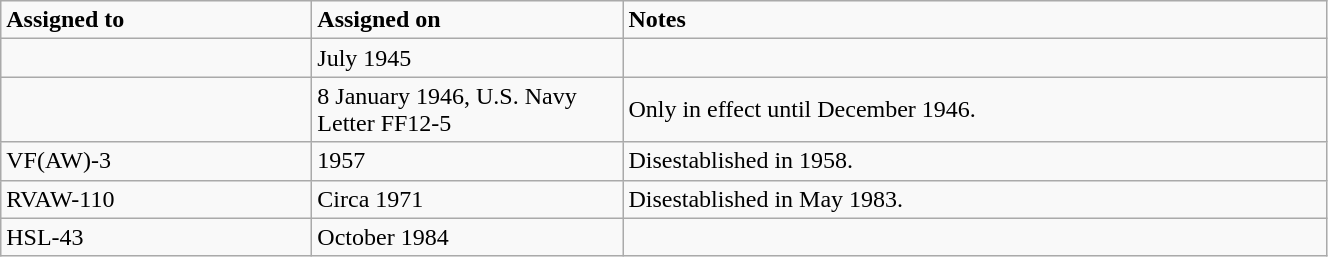<table class="wikitable" style="width: 70%;">
<tr>
<td style="width: 200px;"><strong>Assigned to</strong></td>
<td style="width: 200px;"><strong>Assigned on</strong></td>
<td><strong>Notes</strong></td>
</tr>
<tr>
<td></td>
<td>July 1945</td>
<td></td>
</tr>
<tr>
<td></td>
<td>8 January 1946, U.S. Navy Letter FF12-5</td>
<td>Only in effect until December 1946.</td>
</tr>
<tr>
<td>VF(AW)-3</td>
<td>1957</td>
<td>Disestablished in 1958.</td>
</tr>
<tr>
<td>RVAW-110</td>
<td>Circa 1971</td>
<td>Disestablished in May 1983.</td>
</tr>
<tr>
<td>HSL-43</td>
<td>October 1984</td>
<td></td>
</tr>
</table>
